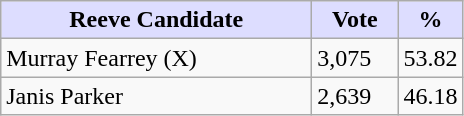<table class="wikitable">
<tr>
<th style="background:#ddf; width:200px;">Reeve Candidate </th>
<th style="background:#ddf; width:50px;">Vote </th>
<th style="background:#ddf; width:30px;">%</th>
</tr>
<tr>
<td>Murray Fearrey (X)</td>
<td>3,075</td>
<td>53.82</td>
</tr>
<tr>
<td>Janis Parker</td>
<td>2,639</td>
<td>46.18</td>
</tr>
</table>
